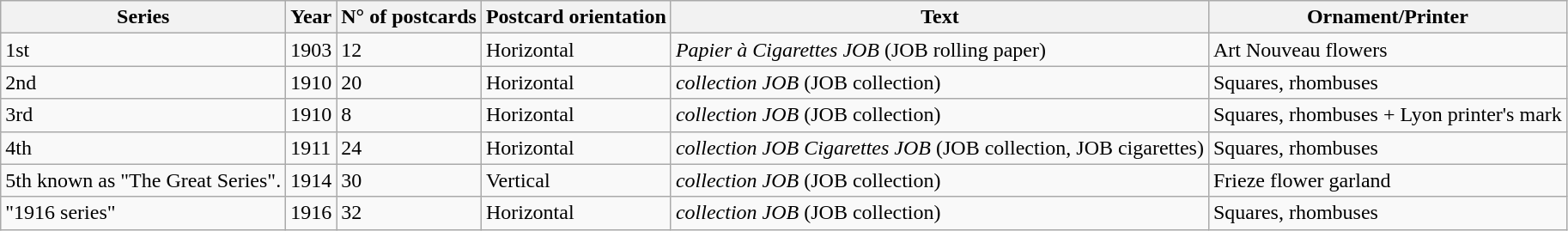<table class="wikitable">
<tr>
<th>Series</th>
<th>Year</th>
<th>N° of postcards</th>
<th>Postcard orientation</th>
<th>Text</th>
<th>Ornament/Printer</th>
</tr>
<tr>
<td>1st</td>
<td>1903</td>
<td>12</td>
<td>Horizontal</td>
<td><em>Papier à Cigarettes JOB</em> (JOB rolling paper)</td>
<td>Art Nouveau flowers</td>
</tr>
<tr>
<td>2nd</td>
<td>1910</td>
<td>20</td>
<td>Horizontal</td>
<td><em>collection JOB</em> (JOB collection)</td>
<td>Squares, rhombuses</td>
</tr>
<tr>
<td>3rd</td>
<td>1910</td>
<td>8</td>
<td>Horizontal</td>
<td><em>collection JOB</em> (JOB collection)</td>
<td>Squares, rhombuses + Lyon printer's mark</td>
</tr>
<tr>
<td>4th</td>
<td>1911</td>
<td>24</td>
<td>Horizontal</td>
<td><em>collection JOB Cigarettes JOB</em> (JOB collection, JOB cigarettes)</td>
<td>Squares, rhombuses</td>
</tr>
<tr>
<td>5th known as "The Great Series".</td>
<td>1914</td>
<td>30</td>
<td>Vertical</td>
<td><em>collection JOB</em> (JOB collection)</td>
<td>Frieze flower garland</td>
</tr>
<tr>
<td>"1916 series"</td>
<td>1916</td>
<td>32</td>
<td>Horizontal</td>
<td><em>collection JOB</em> (JOB collection)</td>
<td>Squares, rhombuses</td>
</tr>
</table>
